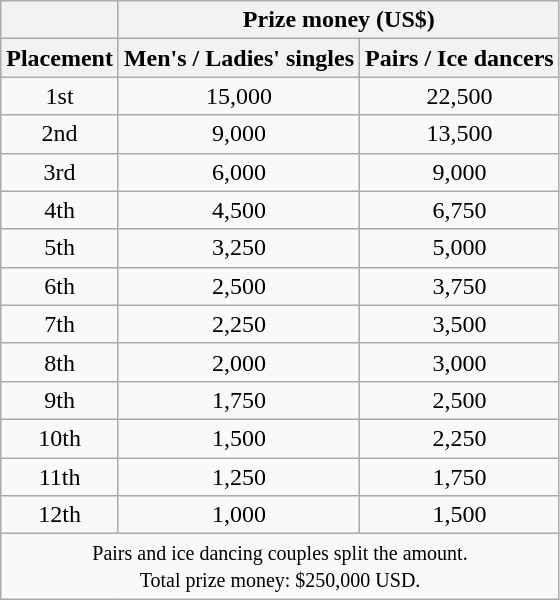<table class="wikitable" style="text-align:center">
<tr>
<th></th>
<th colspan=2>Prize money (US$)</th>
</tr>
<tr>
<th>Placement</th>
<th>Men's / Ladies' singles</th>
<th>Pairs / Ice dancers</th>
</tr>
<tr>
<td>1st</td>
<td>15,000</td>
<td>22,500</td>
</tr>
<tr>
<td>2nd</td>
<td>9,000</td>
<td>13,500</td>
</tr>
<tr>
<td>3rd</td>
<td>6,000</td>
<td>9,000</td>
</tr>
<tr>
<td>4th</td>
<td>4,500</td>
<td>6,750</td>
</tr>
<tr>
<td>5th</td>
<td>3,250</td>
<td>5,000</td>
</tr>
<tr>
<td>6th</td>
<td>2,500</td>
<td>3,750</td>
</tr>
<tr>
<td>7th</td>
<td>2,250</td>
<td>3,500</td>
</tr>
<tr>
<td>8th</td>
<td>2,000</td>
<td>3,000</td>
</tr>
<tr>
<td>9th</td>
<td>1,750</td>
<td>2,500</td>
</tr>
<tr>
<td>10th</td>
<td>1,500</td>
<td>2,250</td>
</tr>
<tr>
<td>11th</td>
<td>1,250</td>
<td>1,750</td>
</tr>
<tr>
<td>12th</td>
<td>1,000</td>
<td>1,500</td>
</tr>
<tr>
<td colspan="3" align="center"><small> Pairs and ice dancing couples split the amount. <br> Total prize money: $250,000 USD. </small></td>
</tr>
</table>
